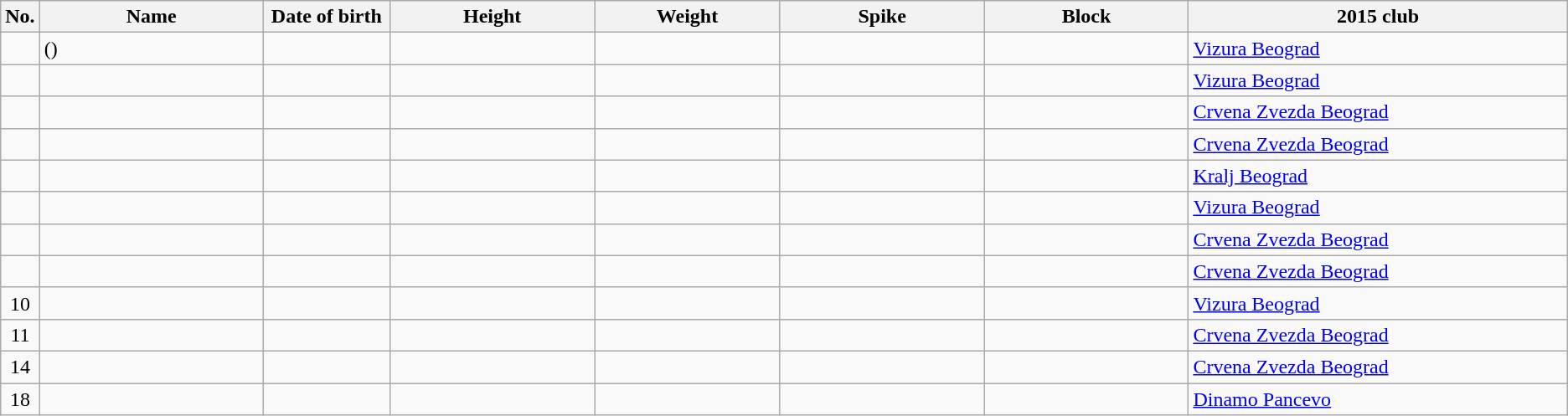<table class="wikitable sortable" style="text-align:center;">
<tr>
<th>No.</th>
<th style="width:11em">Name</th>
<th style="width:6em">Date of birth</th>
<th style="width:10em">Height</th>
<th style="width:9em">Weight</th>
<th style="width:10em">Spike</th>
<th style="width:10em">Block</th>
<th style="width:19em">2015 club</th>
</tr>
<tr>
<td></td>
<td align=left> ()</td>
<td align=right></td>
<td></td>
<td></td>
<td></td>
<td></td>
<td align=left> <a href='#'>Vizura Beograd</a></td>
</tr>
<tr>
<td></td>
<td align=left></td>
<td align=right></td>
<td></td>
<td></td>
<td></td>
<td></td>
<td align=left> <a href='#'>Vizura Beograd</a></td>
</tr>
<tr>
<td></td>
<td align=left></td>
<td align=right></td>
<td></td>
<td></td>
<td></td>
<td></td>
<td align=left> <a href='#'>Crvena Zvezda Beograd</a></td>
</tr>
<tr>
<td></td>
<td align=left></td>
<td align=right></td>
<td></td>
<td></td>
<td></td>
<td></td>
<td align=left> <a href='#'>Crvena Zvezda Beograd</a></td>
</tr>
<tr>
<td></td>
<td align=left></td>
<td align=right></td>
<td></td>
<td></td>
<td></td>
<td></td>
<td align=left> <a href='#'>Kralj Beograd</a></td>
</tr>
<tr>
<td></td>
<td align=left></td>
<td align=right></td>
<td></td>
<td></td>
<td></td>
<td></td>
<td align=left> <a href='#'>Vizura Beograd</a></td>
</tr>
<tr>
<td></td>
<td align=left></td>
<td align=right></td>
<td></td>
<td></td>
<td></td>
<td></td>
<td align=left> <a href='#'>Crvena Zvezda Beograd</a></td>
</tr>
<tr>
<td></td>
<td align=left></td>
<td align=right></td>
<td></td>
<td></td>
<td></td>
<td></td>
<td align=left> <a href='#'>Crvena Zvezda Beograd</a></td>
</tr>
<tr>
<td>10</td>
<td align=left></td>
<td align=right></td>
<td></td>
<td></td>
<td></td>
<td></td>
<td align=left> <a href='#'>Vizura Beograd</a></td>
</tr>
<tr>
<td>11</td>
<td align=left></td>
<td align=right></td>
<td></td>
<td></td>
<td></td>
<td></td>
<td align=left> <a href='#'>Crvena Zvezda Beograd</a></td>
</tr>
<tr>
<td>14</td>
<td align=left></td>
<td align=right></td>
<td></td>
<td></td>
<td></td>
<td></td>
<td align=left> <a href='#'>Crvena Zvezda Beograd</a></td>
</tr>
<tr>
<td>18</td>
<td align=left></td>
<td align=right></td>
<td></td>
<td></td>
<td></td>
<td></td>
<td align=left> <a href='#'>Dinamo Pancevo</a></td>
</tr>
</table>
